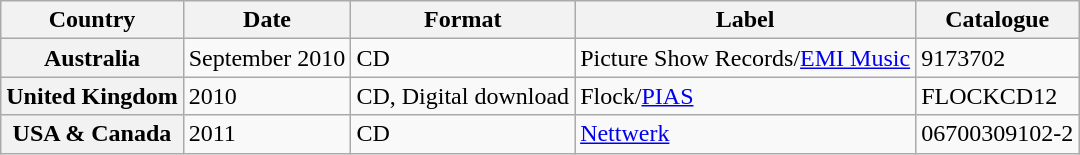<table class="wikitable plainrowheaders">
<tr>
<th scope="col">Country</th>
<th scope="col">Date</th>
<th scope="col">Format</th>
<th scope="col">Label</th>
<th scope="col">Catalogue</th>
</tr>
<tr>
<th scope="row">Australia</th>
<td>September 2010</td>
<td>CD</td>
<td>Picture Show Records/<a href='#'>EMI Music</a></td>
<td>9173702</td>
</tr>
<tr>
<th scope="row">United Kingdom</th>
<td>2010</td>
<td>CD, Digital download</td>
<td>Flock/<a href='#'>PIAS</a></td>
<td>FLOCKCD12</td>
</tr>
<tr>
<th scope="row">USA & Canada</th>
<td>2011</td>
<td>CD</td>
<td><a href='#'>Nettwerk</a></td>
<td>06700309102-2</td>
</tr>
</table>
